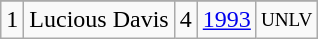<table class="wikitable">
<tr>
</tr>
<tr>
<td>1</td>
<td>Lucious Davis</td>
<td>4</td>
<td><a href='#'>1993</a></td>
<td style="font-size:80%;">UNLV</td>
</tr>
</table>
